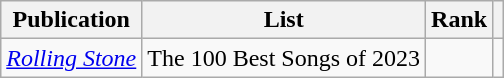<table class="wikitable plainrowheaders sortable" style="margin-right: 0;">
<tr>
<th scope="col">Publication</th>
<th scope="col">List</th>
<th scope="col">Rank</th>
<th scope="col" class="unsortable"></th>
</tr>
<tr>
<td><em><a href='#'>Rolling Stone</a></em></td>
<td>The 100 Best Songs of 2023</td>
<td></td>
<td></td>
</tr>
</table>
